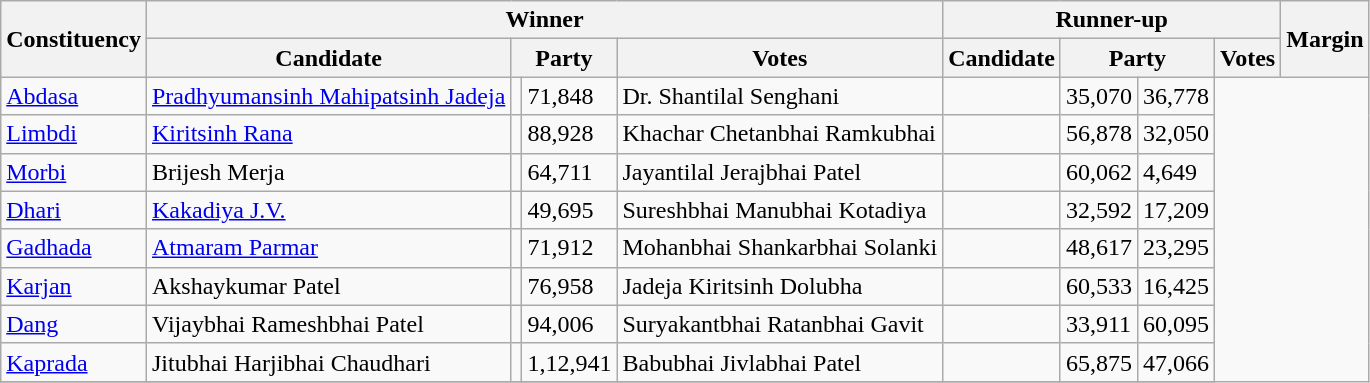<table class="wikitable sortable">
<tr>
<th rowspan="2">Constituency</th>
<th colspan="4">Winner</th>
<th colspan="4">Runner-up</th>
<th rowspan="2">Margin</th>
</tr>
<tr>
<th>Candidate</th>
<th colspan="2">Party</th>
<th>Votes</th>
<th>Candidate</th>
<th colspan="2">Party</th>
<th>Votes</th>
</tr>
<tr>
<td><a href='#'>Abdasa</a></td>
<td><a href='#'>Pradhyumansinh Mahipatsinh Jadeja</a></td>
<td></td>
<td>71,848</td>
<td>Dr. Shantilal Senghani</td>
<td></td>
<td>35,070</td>
<td>36,778</td>
</tr>
<tr>
<td><a href='#'>Limbdi</a></td>
<td><a href='#'>Kiritsinh Rana</a></td>
<td></td>
<td>88,928</td>
<td>Khachar Chetanbhai Ramkubhai</td>
<td></td>
<td>56,878</td>
<td>32,050</td>
</tr>
<tr>
<td><a href='#'>Morbi</a></td>
<td>Brijesh Merja</td>
<td></td>
<td>64,711</td>
<td>Jayantilal Jerajbhai Patel</td>
<td></td>
<td>60,062</td>
<td>4,649</td>
</tr>
<tr>
<td><a href='#'>Dhari</a></td>
<td><a href='#'>Kakadiya J.V.</a></td>
<td></td>
<td>49,695</td>
<td>Sureshbhai Manubhai Kotadiya</td>
<td></td>
<td>32,592</td>
<td>17,209</td>
</tr>
<tr>
<td><a href='#'>Gadhada</a></td>
<td><a href='#'>Atmaram Parmar</a></td>
<td></td>
<td>71,912</td>
<td>Mohanbhai Shankarbhai Solanki</td>
<td></td>
<td>48,617</td>
<td>23,295</td>
</tr>
<tr>
<td><a href='#'>Karjan</a></td>
<td>Akshaykumar Patel</td>
<td></td>
<td>76,958</td>
<td>Jadeja Kiritsinh Dolubha</td>
<td></td>
<td>60,533</td>
<td>16,425</td>
</tr>
<tr>
<td><a href='#'>Dang</a></td>
<td>Vijaybhai Rameshbhai Patel</td>
<td></td>
<td>94,006</td>
<td>Suryakantbhai Ratanbhai Gavit</td>
<td></td>
<td>33,911</td>
<td>60,095</td>
</tr>
<tr>
<td><a href='#'>Kaprada</a></td>
<td>Jitubhai Harjibhai Chaudhari</td>
<td></td>
<td>1,12,941</td>
<td>Babubhai Jivlabhai Patel</td>
<td></td>
<td>65,875</td>
<td>47,066</td>
</tr>
<tr>
</tr>
</table>
